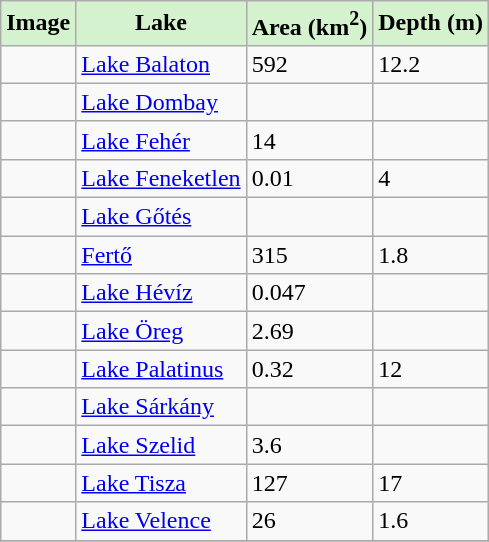<table class="wikitable sortable">
<tr>
<th style=background:#D4F2CE;><strong>Image</strong></th>
<th style=background:#D4F2CE;><strong>Lake</strong></th>
<th style=background:#D4F2CE;><strong>Area (km<sup>2</sup>)</strong></th>
<th style=background:#D4F2CE;><strong>Depth (m)</strong></th>
</tr>
<tr>
<td></td>
<td><a href='#'>Lake Balaton</a></td>
<td>592</td>
<td>12.2</td>
</tr>
<tr>
<td></td>
<td><a href='#'>Lake Dombay</a></td>
<td></td>
<td></td>
</tr>
<tr>
<td></td>
<td><a href='#'>Lake Fehér</a></td>
<td>14</td>
<td></td>
</tr>
<tr>
<td></td>
<td><a href='#'>Lake Feneketlen</a></td>
<td>0.01</td>
<td>4</td>
</tr>
<tr>
<td></td>
<td><a href='#'>Lake Gőtés</a></td>
<td></td>
<td></td>
</tr>
<tr>
<td></td>
<td><a href='#'>Fertő</a></td>
<td>315</td>
<td>1.8</td>
</tr>
<tr>
<td></td>
<td><a href='#'>Lake Hévíz</a></td>
<td>0.047</td>
<td></td>
</tr>
<tr>
<td></td>
<td><a href='#'>Lake Öreg</a></td>
<td>2.69</td>
<td></td>
</tr>
<tr>
<td></td>
<td><a href='#'>Lake Palatinus</a></td>
<td>0.32</td>
<td>12</td>
</tr>
<tr>
<td></td>
<td><a href='#'>Lake Sárkány</a></td>
<td></td>
<td></td>
</tr>
<tr>
<td></td>
<td><a href='#'>Lake Szelid</a></td>
<td>3.6</td>
<td></td>
</tr>
<tr>
<td></td>
<td><a href='#'>Lake Tisza</a></td>
<td>127</td>
<td>17</td>
</tr>
<tr>
<td></td>
<td><a href='#'>Lake Velence</a></td>
<td>26</td>
<td>1.6</td>
</tr>
<tr>
</tr>
</table>
